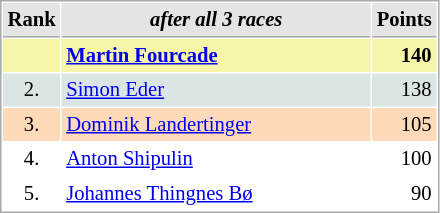<table cellspacing="1" cellpadding="3" style="border:1px solid #aaa; font-size:86%;">
<tr style="background:#e4e4e4;">
<th style="border-bottom:1px solid #aaa; width:10px;">Rank</th>
<th style="border-bottom:1px solid #aaa; width:200px; white-space:nowrap;"><em>after all 3 races</em></th>
<th style="border-bottom:1px solid #aaa; width:20px;">Points</th>
</tr>
<tr style="background:#f7f6a8;">
<td style="text-align:center"></td>
<td> <strong><a href='#'>Martin Fourcade</a></strong></td>
<td style="text-align:right"><strong>140</strong></td>
</tr>
<tr style="background:#dce5e5;">
<td style="text-align:center">2.</td>
<td> <a href='#'>Simon Eder</a></td>
<td style="text-align:right">138</td>
</tr>
<tr style="background:#ffdab9;">
<td style="text-align:center">3.</td>
<td> <a href='#'>Dominik Landertinger</a></td>
<td style="text-align:right">105</td>
</tr>
<tr>
<td style="text-align:center">4.</td>
<td> <a href='#'>Anton Shipulin</a></td>
<td style="text-align:right">100</td>
</tr>
<tr>
<td style="text-align:center">5.</td>
<td> <a href='#'>Johannes Thingnes Bø</a></td>
<td style="text-align:right">90</td>
</tr>
</table>
